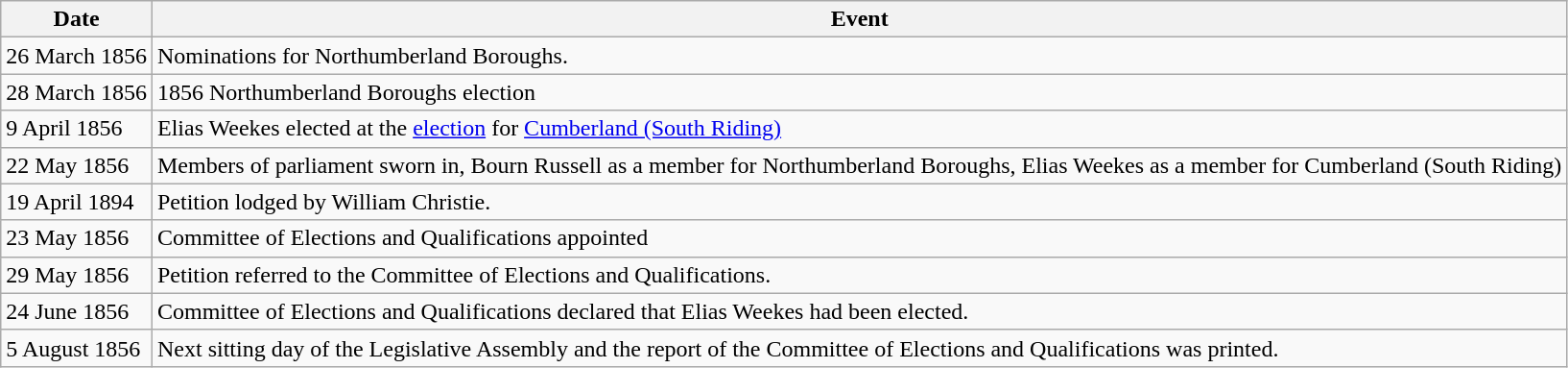<table class="wikitable">
<tr>
<th>Date</th>
<th>Event</th>
</tr>
<tr>
<td>26 March 1856</td>
<td>Nominations for Northumberland Boroughs.</td>
</tr>
<tr>
<td>28 March 1856</td>
<td>1856 Northumberland Boroughs election</td>
</tr>
<tr>
<td>9 April 1856</td>
<td>Elias Weekes elected at the <a href='#'>election</a> for <a href='#'>Cumberland (South Riding)</a></td>
</tr>
<tr>
<td>22 May 1856</td>
<td>Members of parliament sworn in, Bourn Russell as a member for Northumberland Boroughs, Elias Weekes as a member for Cumberland (South Riding)</td>
</tr>
<tr>
<td>19 April 1894</td>
<td>Petition lodged by William Christie.</td>
</tr>
<tr>
<td>23 May 1856</td>
<td>Committee of Elections and Qualifications appointed</td>
</tr>
<tr>
<td>29 May 1856</td>
<td>Petition referred to the Committee of Elections and Qualifications.</td>
</tr>
<tr>
<td>24 June 1856</td>
<td>Committee of Elections and Qualifications declared that Elias Weekes had been elected.</td>
</tr>
<tr>
<td>5 August 1856</td>
<td>Next sitting day of the Legislative Assembly and the report of the Committee of Elections and Qualifications  was printed.</td>
</tr>
</table>
